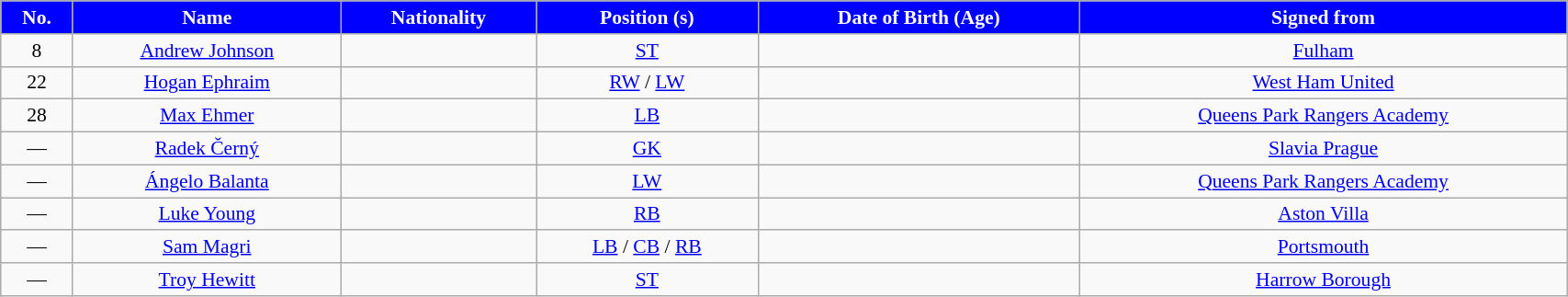<table class="wikitable" style="text-align:center; font-size:90%; width:90%;">
<tr>
<th style="background:#0000FF; color:white; text-align:center;">No.</th>
<th style="background:#0000FF; color:white; text-align:center;">Name</th>
<th style="background:#0000FF; color:white; text-align:center;">Nationality</th>
<th style="background:#0000FF; color:white; text-align:center;">Position (s)</th>
<th style="background:#0000FF; color:white; text-align:center;">Date of Birth (Age)</th>
<th style="background:#0000FF; color:white; text-align:center;">Signed from</th>
</tr>
<tr>
<td>8</td>
<td><a href='#'>Andrew Johnson</a></td>
<td></td>
<td><a href='#'>ST</a></td>
<td></td>
<td> <a href='#'>Fulham</a></td>
</tr>
<tr>
<td>22</td>
<td><a href='#'>Hogan Ephraim</a></td>
<td></td>
<td><a href='#'>RW</a> / <a href='#'>LW</a></td>
<td></td>
<td> <a href='#'>West Ham United</a></td>
</tr>
<tr>
<td>28</td>
<td><a href='#'>Max Ehmer</a></td>
<td></td>
<td><a href='#'>LB</a></td>
<td></td>
<td> <a href='#'>Queens Park Rangers Academy</a></td>
</tr>
<tr>
<td>—</td>
<td><a href='#'>Radek Černý</a></td>
<td></td>
<td><a href='#'>GK</a></td>
<td></td>
<td> <a href='#'>Slavia Prague</a></td>
</tr>
<tr>
<td>—</td>
<td><a href='#'>Ángelo Balanta</a></td>
<td></td>
<td><a href='#'>LW</a></td>
<td></td>
<td> <a href='#'>Queens Park Rangers Academy</a></td>
</tr>
<tr>
<td>—</td>
<td><a href='#'>Luke Young</a></td>
<td></td>
<td><a href='#'>RB</a></td>
<td></td>
<td> <a href='#'>Aston Villa</a></td>
</tr>
<tr>
<td>—</td>
<td><a href='#'>Sam Magri</a></td>
<td></td>
<td><a href='#'>LB</a> / <a href='#'>CB</a> / <a href='#'>RB</a></td>
<td></td>
<td> <a href='#'>Portsmouth</a></td>
</tr>
<tr>
<td>—</td>
<td><a href='#'>Troy Hewitt</a></td>
<td></td>
<td><a href='#'>ST</a></td>
<td></td>
<td> <a href='#'>Harrow Borough</a></td>
</tr>
</table>
